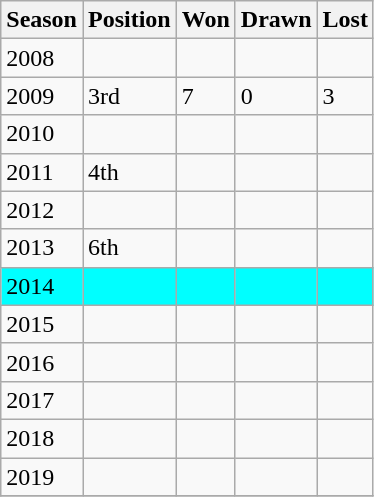<table class="wikitable collapsible">
<tr>
<th>Season</th>
<th>Position</th>
<th>Won</th>
<th>Drawn</th>
<th>Lost</th>
</tr>
<tr>
<td>2008</td>
<td></td>
<td></td>
<td></td>
<td></td>
</tr>
<tr>
<td>2009</td>
<td>3rd</td>
<td>7</td>
<td>0</td>
<td>3</td>
</tr>
<tr>
<td>2010</td>
<td></td>
<td></td>
<td></td>
<td></td>
</tr>
<tr>
<td>2011</td>
<td>4th</td>
<td></td>
<td></td>
<td></td>
</tr>
<tr>
<td>2012</td>
<td></td>
<td></td>
<td></td>
<td></td>
</tr>
<tr>
<td>2013</td>
<td>6th</td>
<td></td>
<td></td>
<td></td>
</tr>
<tr style="background-color:#00FFFF">
<td>2014</td>
<td></td>
<td></td>
<td></td>
<td></td>
</tr>
<tr>
<td>2015</td>
<td></td>
<td></td>
<td></td>
<td></td>
</tr>
<tr>
<td>2016</td>
<td></td>
<td></td>
<td></td>
<td></td>
</tr>
<tr>
<td>2017</td>
<td></td>
<td></td>
<td></td>
<td></td>
</tr>
<tr>
<td>2018</td>
<td></td>
<td></td>
<td></td>
<td></td>
</tr>
<tr>
<td>2019</td>
<td></td>
<td></td>
<td></td>
<td></td>
</tr>
<tr>
</tr>
</table>
